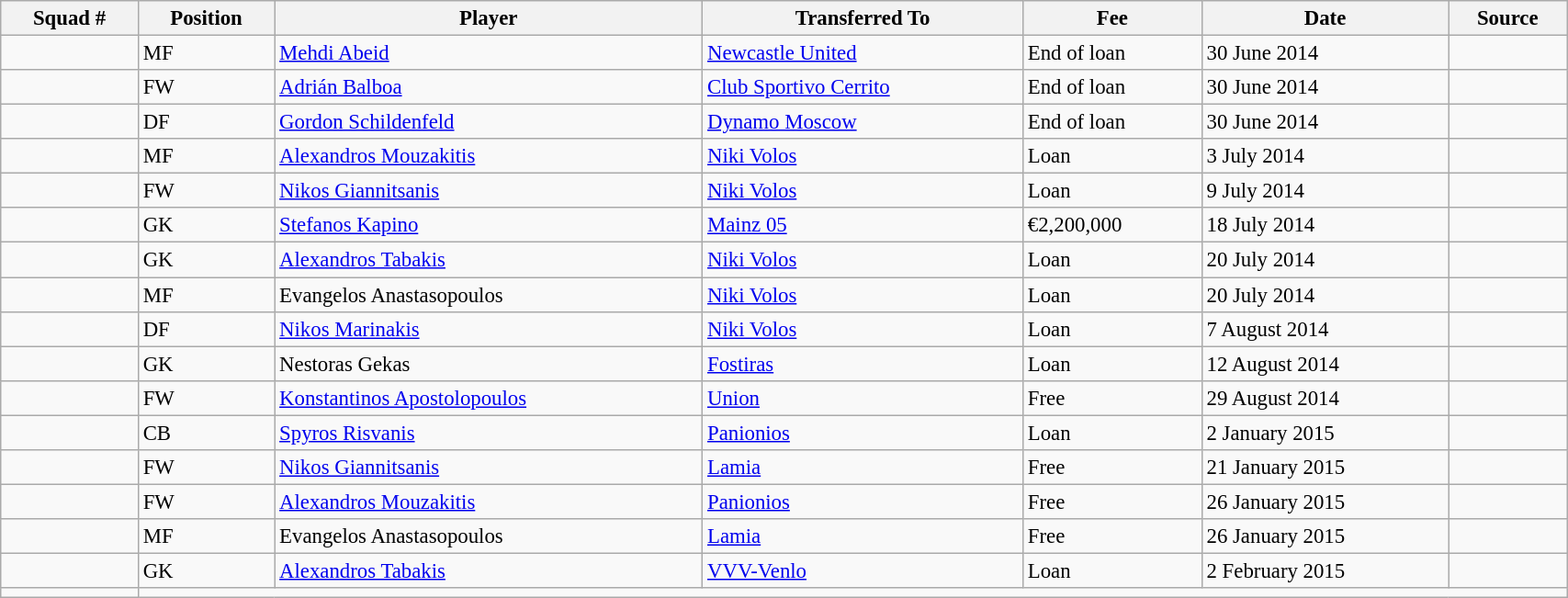<table class="wikitable sortable" style="width:90%; text-align:center; font-size:95%; text-align:left;">
<tr>
<th>Squad #</th>
<th>Position</th>
<th>Player</th>
<th>Transferred To</th>
<th>Fee</th>
<th>Date</th>
<th>Source</th>
</tr>
<tr>
<td></td>
<td>MF</td>
<td> <a href='#'>Mehdi Abeid</a></td>
<td> <a href='#'>Newcastle United</a></td>
<td>End of loan</td>
<td>30 June 2014</td>
<td></td>
</tr>
<tr>
<td></td>
<td>FW</td>
<td> <a href='#'>Adrián Balboa</a></td>
<td> <a href='#'>Club Sportivo Cerrito</a></td>
<td>End of loan</td>
<td>30 June 2014</td>
<td></td>
</tr>
<tr>
<td></td>
<td>DF</td>
<td> <a href='#'>Gordon Schildenfeld</a></td>
<td> <a href='#'>Dynamo Moscow</a></td>
<td>End of loan</td>
<td>30 June 2014</td>
<td></td>
</tr>
<tr>
<td></td>
<td>MF</td>
<td> <a href='#'>Alexandros Mouzakitis</a></td>
<td> <a href='#'>Niki Volos</a></td>
<td>Loan</td>
<td>3 July 2014</td>
<td></td>
</tr>
<tr>
<td></td>
<td>FW</td>
<td> <a href='#'>Nikos Giannitsanis</a></td>
<td> <a href='#'>Niki Volos</a></td>
<td>Loan</td>
<td>9 July 2014</td>
<td></td>
</tr>
<tr>
<td></td>
<td>GK</td>
<td> <a href='#'>Stefanos Kapino</a></td>
<td> <a href='#'>Mainz 05</a></td>
<td>€2,200,000</td>
<td>18 July 2014</td>
<td></td>
</tr>
<tr>
<td></td>
<td>GK</td>
<td> <a href='#'>Alexandros Tabakis</a></td>
<td> <a href='#'>Niki Volos</a></td>
<td>Loan</td>
<td>20 July 2014</td>
<td></td>
</tr>
<tr>
<td></td>
<td>MF</td>
<td> Evangelos Anastasopoulos</td>
<td> <a href='#'>Niki Volos</a></td>
<td>Loan</td>
<td>20 July 2014</td>
<td></td>
</tr>
<tr>
<td></td>
<td>DF</td>
<td> <a href='#'>Nikos Marinakis</a></td>
<td> <a href='#'>Niki Volos</a></td>
<td>Loan</td>
<td>7 August 2014</td>
<td></td>
</tr>
<tr>
<td></td>
<td>GK</td>
<td> Nestoras Gekas</td>
<td> <a href='#'>Fostiras</a></td>
<td>Loan</td>
<td>12 August 2014</td>
<td></td>
</tr>
<tr>
<td></td>
<td>FW</td>
<td> <a href='#'>Konstantinos Apostolopoulos</a></td>
<td> <a href='#'>Union</a></td>
<td>Free</td>
<td>29 August 2014</td>
<td></td>
</tr>
<tr>
<td></td>
<td>CB</td>
<td> <a href='#'>Spyros Risvanis</a></td>
<td> <a href='#'>Panionios</a></td>
<td>Loan</td>
<td>2 January 2015</td>
<td></td>
</tr>
<tr>
<td></td>
<td>FW</td>
<td> <a href='#'>Nikos Giannitsanis</a></td>
<td> <a href='#'>Lamia</a></td>
<td>Free</td>
<td>21 January 2015</td>
<td></td>
</tr>
<tr>
<td></td>
<td>FW</td>
<td> <a href='#'>Alexandros Mouzakitis</a></td>
<td> <a href='#'>Panionios</a></td>
<td>Free</td>
<td>26 January 2015</td>
<td></td>
</tr>
<tr>
<td></td>
<td>MF</td>
<td> Evangelos Anastasopoulos</td>
<td> <a href='#'>Lamia</a></td>
<td>Free</td>
<td>26 January 2015</td>
<td></td>
</tr>
<tr>
<td></td>
<td>GK</td>
<td> <a href='#'>Alexandros Tabakis</a></td>
<td> <a href='#'>VVV-Venlo</a></td>
<td>Loan</td>
<td>2 February 2015</td>
<td></td>
</tr>
<tr>
<td></td>
</tr>
</table>
